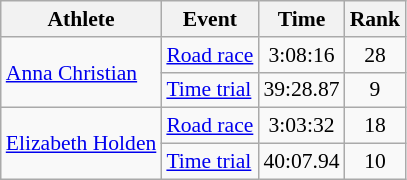<table class=wikitable style="font-size:90%;">
<tr>
<th>Athlete</th>
<th>Event</th>
<th>Time</th>
<th>Rank</th>
</tr>
<tr align=center>
<td align=left rowspan=2><a href='#'>Anna Christian</a></td>
<td align=left><a href='#'>Road race</a></td>
<td>3:08:16</td>
<td>28</td>
</tr>
<tr align=center>
<td align=left><a href='#'>Time trial</a></td>
<td>39:28.87</td>
<td>9</td>
</tr>
<tr align=center>
<td align=left rowspan=2><a href='#'>Elizabeth Holden</a></td>
<td align=left><a href='#'>Road race</a></td>
<td>3:03:32</td>
<td>18</td>
</tr>
<tr align=center>
<td align=left><a href='#'>Time trial</a></td>
<td>40:07.94</td>
<td>10</td>
</tr>
</table>
